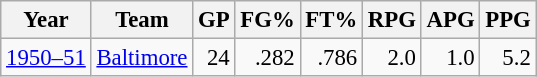<table class="wikitable sortable" style="font-size:95%; text-align:right;">
<tr>
<th>Year</th>
<th>Team</th>
<th>GP</th>
<th>FG%</th>
<th>FT%</th>
<th>RPG</th>
<th>APG</th>
<th>PPG</th>
</tr>
<tr>
<td style="text-align:left;"><a href='#'>1950–51</a></td>
<td style="text-align:left;"><a href='#'>Baltimore</a></td>
<td>24</td>
<td>.282</td>
<td>.786</td>
<td>2.0</td>
<td>1.0</td>
<td>5.2</td>
</tr>
</table>
